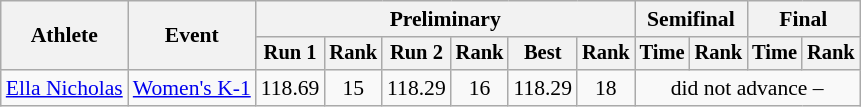<table class="wikitable" style="font-size:90%">
<tr>
<th rowspan="2">Athlete</th>
<th rowspan="2">Event</th>
<th colspan="6">Preliminary</th>
<th colspan="2">Semifinal</th>
<th colspan="2">Final</th>
</tr>
<tr style="font-size:95%">
<th>Run 1</th>
<th>Rank</th>
<th>Run 2</th>
<th>Rank</th>
<th>Best</th>
<th>Rank</th>
<th>Time</th>
<th>Rank</th>
<th>Time</th>
<th>Rank</th>
</tr>
<tr align=center>
<td align=left><a href='#'>Ella Nicholas</a></td>
<td align=left><a href='#'>Women's K-1</a></td>
<td>118.69</td>
<td>15</td>
<td>118.29</td>
<td>16</td>
<td>118.29</td>
<td>18</td>
<td colspan=4>did not advance –  </td>
</tr>
</table>
